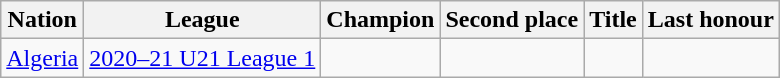<table class="wikitable sortable">
<tr>
<th>Nation</th>
<th>League</th>
<th>Champion</th>
<th>Second place</th>
<th data-sort-type="number">Title</th>
<th>Last honour</th>
</tr>
<tr>
<td> <a href='#'>Algeria</a></td>
<td><a href='#'>2020–21 U21 League 1</a></td>
<td></td>
<td></td>
<td></td>
<td></td>
</tr>
</table>
